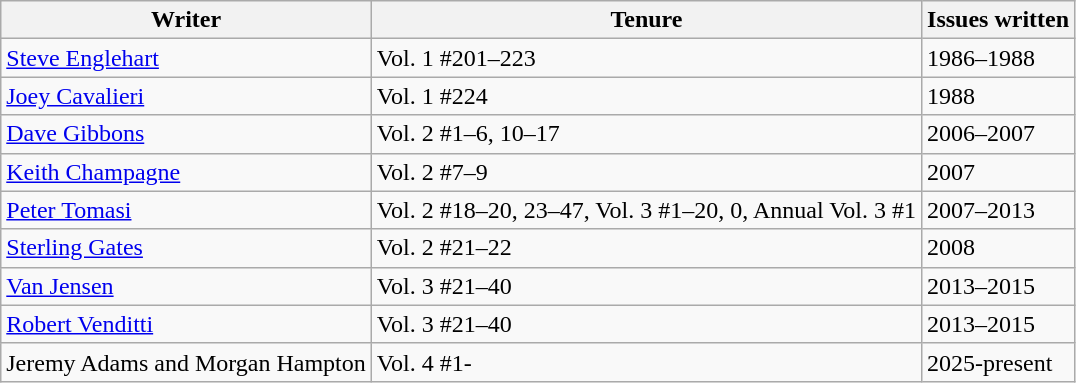<table class="wikitable">
<tr>
<th>Writer</th>
<th>Tenure</th>
<th>Issues written</th>
</tr>
<tr>
<td><a href='#'>Steve Englehart</a></td>
<td>Vol. 1 #201–223</td>
<td>1986–1988</td>
</tr>
<tr>
<td><a href='#'>Joey Cavalieri</a></td>
<td>Vol. 1 #224</td>
<td>1988</td>
</tr>
<tr>
<td><a href='#'>Dave Gibbons</a></td>
<td>Vol. 2 #1–6, 10–17</td>
<td>2006–2007</td>
</tr>
<tr>
<td><a href='#'>Keith Champagne</a></td>
<td>Vol. 2 #7–9</td>
<td>2007</td>
</tr>
<tr>
<td><a href='#'>Peter Tomasi</a></td>
<td>Vol. 2 #18–20, 23–47, Vol. 3 #1–20, 0, Annual Vol. 3 #1</td>
<td>2007–2013</td>
</tr>
<tr>
<td><a href='#'>Sterling Gates</a></td>
<td>Vol. 2 #21–22</td>
<td>2008</td>
</tr>
<tr>
<td><a href='#'>Van Jensen</a></td>
<td>Vol. 3 #21–40</td>
<td>2013–2015</td>
</tr>
<tr>
<td><a href='#'>Robert Venditti</a></td>
<td>Vol. 3 #21–40</td>
<td>2013–2015</td>
</tr>
<tr>
<td>Jeremy Adams and Morgan Hampton</td>
<td>Vol. 4 #1-</td>
<td>2025-present</td>
</tr>
</table>
